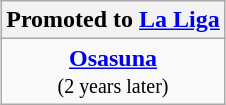<table class="wikitable" style="text-align: center; margin: 0 auto;">
<tr>
<th colspan="9">Promoted to  <a href='#'>La Liga</a></th>
</tr>
<tr>
<td><strong><a href='#'>Osasuna</a></strong><br><small>(2 years later)</small></td>
</tr>
</table>
